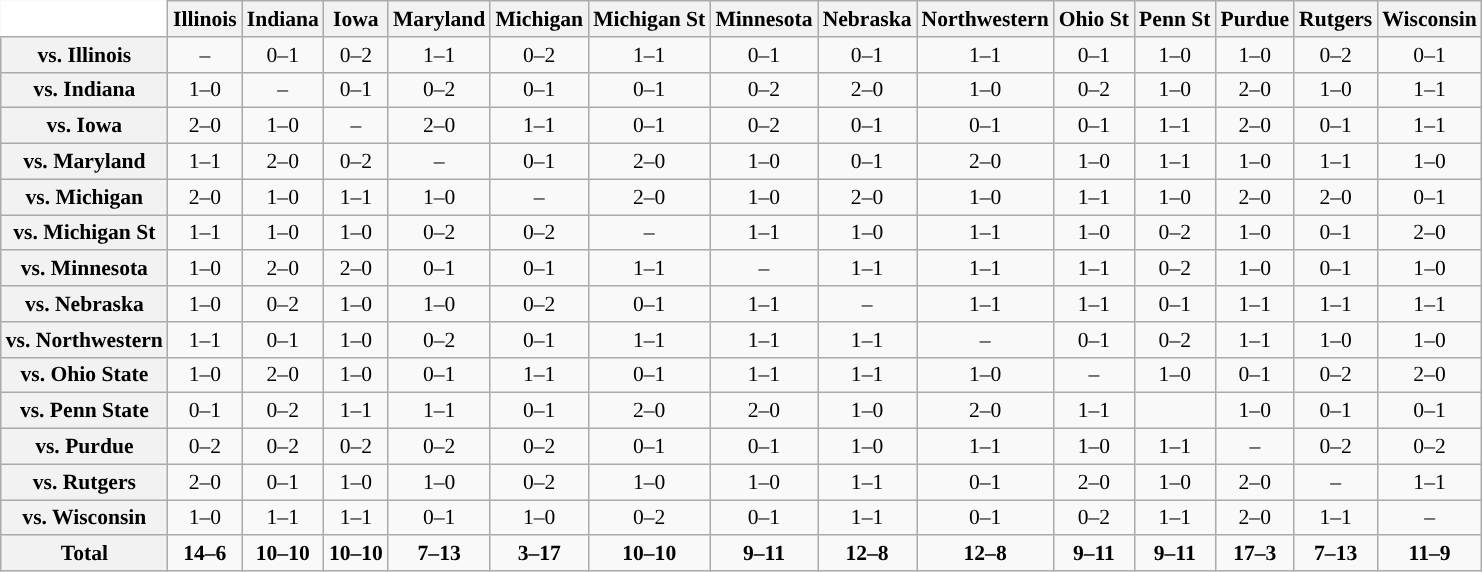<table class="wikitable" style="white-space:nowrap; font-size:90%; text-align:center;">
<tr>
<td style="background:white; border-top-style:hidden; border-left-style:hidden;"></td>
<th style="background:#">Illinois</th>
<th style=>Indiana</th>
<th style=>Iowa</th>
<th style=>Maryland</th>
<th style=>Michigan</th>
<th style=>Michigan St</th>
<th style=>Minnesota</th>
<th style=>Nebraska</th>
<th style=>Northwestern</th>
<th style=>Ohio St</th>
<th style=>Penn St</th>
<th style=>Purdue</th>
<th style=>Rutgers</th>
<th style=>Wisconsin</th>
</tr>
<tr>
<th>vs. Illinois</th>
<td>–</td>
<td>0–1</td>
<td>0–2</td>
<td>1–1</td>
<td>0–2</td>
<td>1–1</td>
<td>0–1</td>
<td>0–1</td>
<td>1–1</td>
<td>0–1</td>
<td>1–0</td>
<td>1–0</td>
<td>0–2</td>
<td>0–1</td>
</tr>
<tr>
<th>vs. Indiana</th>
<td>1–0</td>
<td>–</td>
<td>0–1</td>
<td>0–2</td>
<td>0–1</td>
<td>0–1</td>
<td>0–2</td>
<td>2–0</td>
<td>1–0</td>
<td>0–2</td>
<td>1–0</td>
<td>2–0</td>
<td>1–0</td>
<td>1–1</td>
</tr>
<tr>
<th>vs. Iowa</th>
<td>2–0</td>
<td>1–0</td>
<td>–</td>
<td>2–0</td>
<td>1–1</td>
<td>0–1</td>
<td>0–2</td>
<td>0–1</td>
<td>0–1</td>
<td>0–1</td>
<td>1–1</td>
<td>2–0</td>
<td>0–1</td>
<td>1–1</td>
</tr>
<tr>
<th>vs. Maryland</th>
<td>1–1</td>
<td>2–0</td>
<td>0–2</td>
<td>–</td>
<td>0–1</td>
<td>2–0</td>
<td>1–0</td>
<td>0–1</td>
<td>2–0</td>
<td>1–0</td>
<td>1–1</td>
<td>1–0</td>
<td>1–1</td>
<td>1–0</td>
</tr>
<tr>
<th>vs. Michigan</th>
<td>2–0</td>
<td>1–0</td>
<td>1–1</td>
<td>1–0</td>
<td>–</td>
<td>2–0</td>
<td>1–0</td>
<td>2–0</td>
<td>1–0</td>
<td>1–1</td>
<td>1–0</td>
<td>2–0</td>
<td>2–0</td>
<td>0–1</td>
</tr>
<tr>
<th>vs. Michigan St</th>
<td>1–1</td>
<td>1–0</td>
<td>1–0</td>
<td>0–2</td>
<td>0–2</td>
<td>–</td>
<td>1–1</td>
<td>1–0</td>
<td>1–1</td>
<td>1–0</td>
<td>0–2</td>
<td>1–0</td>
<td>0–1</td>
<td>2–0</td>
</tr>
<tr>
<th>vs. Minnesota</th>
<td>1–0</td>
<td>2–0</td>
<td>2–0</td>
<td>0–1</td>
<td>0–1</td>
<td>1–1</td>
<td>–</td>
<td>1–1</td>
<td>1–1</td>
<td>1–1</td>
<td>0–2</td>
<td>1–0</td>
<td>0–1</td>
<td>1–0</td>
</tr>
<tr>
<th>vs. Nebraska</th>
<td>1–0</td>
<td>0–2</td>
<td>1–0</td>
<td>1–0</td>
<td>0–2</td>
<td>0–1</td>
<td>1–1</td>
<td>–</td>
<td>1–1</td>
<td>1–1</td>
<td>0–1</td>
<td>1–1</td>
<td>1–1</td>
<td>1–1</td>
</tr>
<tr>
<th>vs. Northwestern</th>
<td>1–1</td>
<td>0–1</td>
<td>1–0</td>
<td>0–2</td>
<td>0–1</td>
<td>1–1</td>
<td>1–1</td>
<td>1–1</td>
<td>–</td>
<td>0–1</td>
<td>0–2</td>
<td>1–1</td>
<td>1–0</td>
<td>1–0</td>
</tr>
<tr>
<th>vs. Ohio State</th>
<td>1–0</td>
<td>2–0</td>
<td>1–0</td>
<td>0–1</td>
<td>1–1</td>
<td>0–1</td>
<td>1–1</td>
<td>1–1</td>
<td>1–0</td>
<td>–</td>
<td>1–0</td>
<td>0–1</td>
<td>0–2</td>
<td>2–0</td>
</tr>
<tr>
<th>vs. Penn State</th>
<td>0–1</td>
<td>0–2</td>
<td>1–1</td>
<td>1–1</td>
<td>0–1</td>
<td>2–0</td>
<td>2–0</td>
<td>1–0</td>
<td>2–0</td>
<td>1–1</td>
<td></td>
<td>1–0</td>
<td>0–1</td>
<td>0–1</td>
</tr>
<tr>
<th>vs. Purdue</th>
<td>0–2</td>
<td>0–2</td>
<td>0–2</td>
<td>0–2</td>
<td>0–2</td>
<td>0–1</td>
<td>0–1</td>
<td>1–0</td>
<td>1–1</td>
<td>1–0</td>
<td>1–1</td>
<td>–</td>
<td>0–2</td>
<td>0–2</td>
</tr>
<tr>
<th>vs. Rutgers</th>
<td>2–0</td>
<td>0–1</td>
<td>1–0</td>
<td>1–0</td>
<td>0–2</td>
<td>1–0</td>
<td>1–0</td>
<td>1–1</td>
<td>0–1</td>
<td>2–0</td>
<td>1–0</td>
<td>2–0</td>
<td>–</td>
<td>1–1</td>
</tr>
<tr>
<th>vs. Wisconsin</th>
<td>1–0</td>
<td>1–1</td>
<td>1–1</td>
<td>0–1</td>
<td>1–0</td>
<td>0–2</td>
<td>0–1</td>
<td>1–1</td>
<td>0–1</td>
<td>0–2</td>
<td>1–1</td>
<td>2–0</td>
<td>1–1</td>
<td>–</td>
</tr>
<tr>
<th>Total</th>
<td><strong>14–6</strong></td>
<td><strong>10–10</strong></td>
<td><strong>10–10</strong></td>
<td><strong>7–13</strong></td>
<td><strong>3–17</strong></td>
<td><strong>10–10</strong></td>
<td><strong>9–11</strong></td>
<td><strong>12–8</strong></td>
<td><strong>12–8</strong></td>
<td><strong>9–11</strong></td>
<td><strong>9–11</strong></td>
<td><strong>17–3</strong></td>
<td><strong>7–13</strong></td>
<td><strong>11–9</strong></td>
</tr>
</table>
